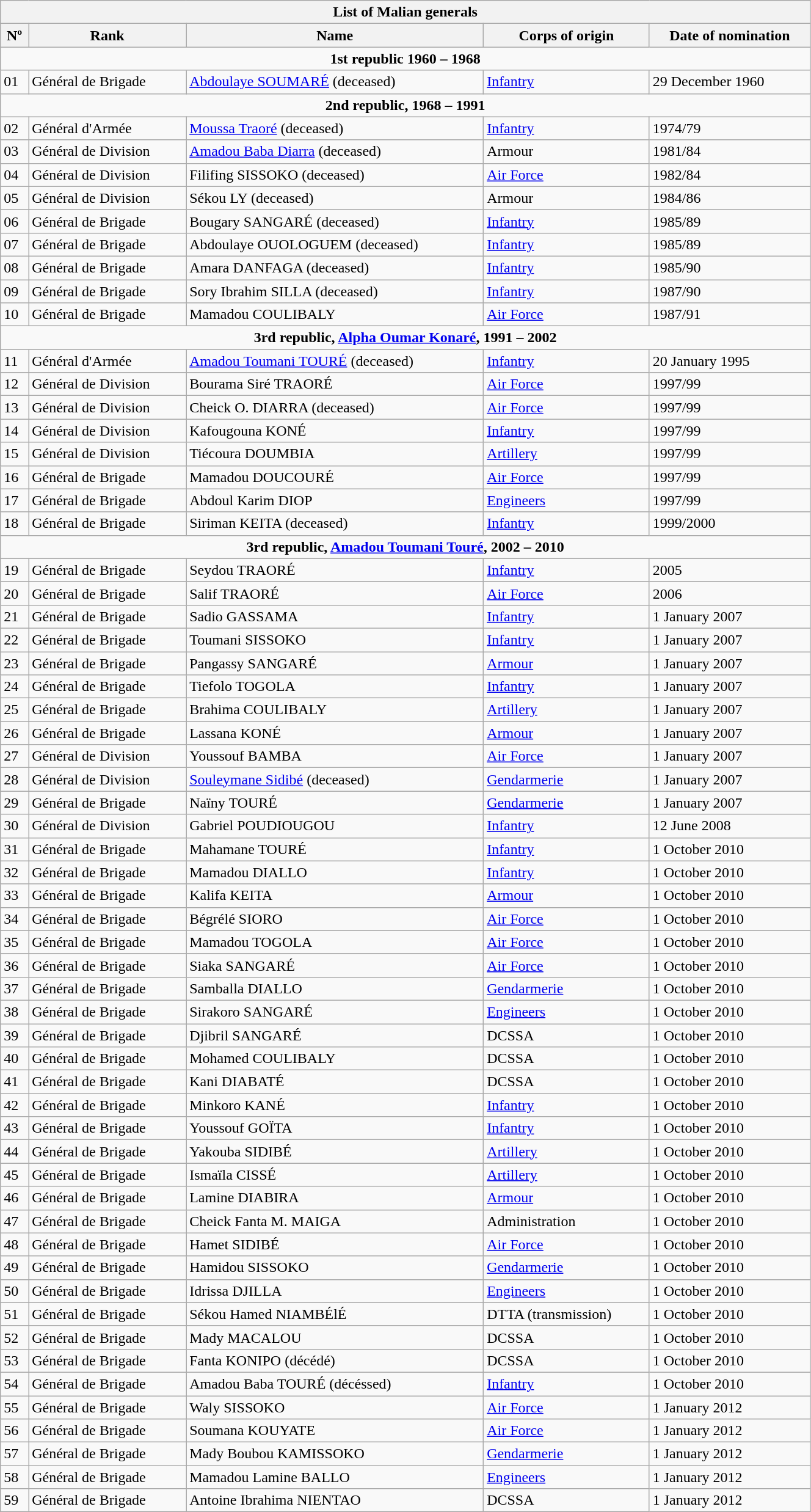<table class="wikitable collapsible collapsed" width=70%>
<tr>
<th colspan="5">List of Malian generals</th>
</tr>
<tr>
<th>Nº</th>
<th>Rank</th>
<th>Name</th>
<th>Corps of origin</th>
<th>Date of nomination</th>
</tr>
<tr>
<td colspan="5" style="text-align:center;"><strong>1st republic 1960 – 1968</strong></td>
</tr>
<tr>
<td>01</td>
<td>Général de Brigade</td>
<td><a href='#'>Abdoulaye SOUMARÉ</a> (deceased)</td>
<td><a href='#'>Infantry</a></td>
<td>29 December 1960</td>
</tr>
<tr>
<td colspan="5" style="text-align:center;"><strong>2nd republic, 1968 – 1991</strong></td>
</tr>
<tr>
<td>02</td>
<td>Général d'Armée</td>
<td><a href='#'>Moussa Traoré</a> (deceased)</td>
<td><a href='#'>Infantry</a></td>
<td>1974/79</td>
</tr>
<tr>
<td>03</td>
<td>Général de Division</td>
<td><a href='#'>Amadou Baba Diarra</a> (deceased)</td>
<td>Armour</td>
<td>1981/84</td>
</tr>
<tr>
<td>04</td>
<td>Général de Division</td>
<td>Filifing SISSOKO (deceased)</td>
<td><a href='#'>Air Force</a></td>
<td>1982/84</td>
</tr>
<tr>
<td>05</td>
<td>Général de Division</td>
<td>Sékou LY (deceased)</td>
<td>Armour</td>
<td>1984/86</td>
</tr>
<tr>
<td>06</td>
<td>Général de Brigade</td>
<td>Bougary SANGARÉ (deceased)</td>
<td><a href='#'>Infantry</a></td>
<td>1985/89</td>
</tr>
<tr>
<td>07</td>
<td>Général de Brigade</td>
<td>Abdoulaye OUOLOGUEM (deceased)</td>
<td><a href='#'>Infantry</a></td>
<td>1985/89</td>
</tr>
<tr>
<td>08</td>
<td>Général de Brigade</td>
<td>Amara DANFAGA (deceased)</td>
<td><a href='#'>Infantry</a></td>
<td>1985/90</td>
</tr>
<tr>
<td>09</td>
<td>Général de Brigade</td>
<td>Sory Ibrahim SILLA (deceased)</td>
<td><a href='#'>Infantry</a></td>
<td>1987/90</td>
</tr>
<tr>
<td>10</td>
<td>Général de Brigade</td>
<td>Mamadou COULIBALY</td>
<td><a href='#'>Air Force</a></td>
<td>1987/91</td>
</tr>
<tr>
<td colspan="5" style="text-align:center;"><strong>3rd republic, <a href='#'>Alpha Oumar Konaré</a>, 1991 – 2002</strong></td>
</tr>
<tr>
<td>11</td>
<td>Général d'Armée</td>
<td><a href='#'>Amadou Toumani TOURÉ</a> (deceased)</td>
<td><a href='#'>Infantry</a></td>
<td>20 January 1995</td>
</tr>
<tr>
<td>12</td>
<td>Général de Division</td>
<td>Bourama Siré TRAORÉ</td>
<td><a href='#'>Air Force</a></td>
<td>1997/99</td>
</tr>
<tr>
<td>13</td>
<td>Général de Division</td>
<td>Cheick O. DIARRA (deceased)</td>
<td><a href='#'>Air Force</a></td>
<td>1997/99</td>
</tr>
<tr>
<td>14</td>
<td>Général de Division</td>
<td>Kafougouna KONÉ</td>
<td><a href='#'>Infantry</a></td>
<td>1997/99</td>
</tr>
<tr>
<td>15</td>
<td>Général de Division</td>
<td>Tiécoura DOUMBIA</td>
<td><a href='#'>Artillery</a></td>
<td>1997/99</td>
</tr>
<tr>
<td>16</td>
<td>Général de Brigade</td>
<td>Mamadou DOUCOURÉ</td>
<td><a href='#'>Air Force</a></td>
<td>1997/99</td>
</tr>
<tr>
<td>17</td>
<td>Général de Brigade</td>
<td>Abdoul Karim DIOP</td>
<td><a href='#'>Engineers</a></td>
<td>1997/99</td>
</tr>
<tr>
<td>18</td>
<td>Général de Brigade</td>
<td>Siriman KEITA (deceased)</td>
<td><a href='#'>Infantry</a></td>
<td>1999/2000</td>
</tr>
<tr>
<td colspan="5" style="text-align:center;"><strong>3rd republic, <a href='#'>Amadou Toumani Touré</a>, 2002 – 2010</strong></td>
</tr>
<tr>
<td>19</td>
<td>Général de Brigade</td>
<td>Seydou TRAORÉ</td>
<td><a href='#'>Infantry</a></td>
<td>2005</td>
</tr>
<tr>
<td>20</td>
<td>Général de Brigade</td>
<td>Salif TRAORÉ</td>
<td><a href='#'>Air Force</a></td>
<td>2006</td>
</tr>
<tr>
<td>21</td>
<td>Général de Brigade</td>
<td>Sadio GASSAMA</td>
<td><a href='#'>Infantry</a></td>
<td>1 January 2007</td>
</tr>
<tr>
<td>22</td>
<td>Général de Brigade</td>
<td>Toumani SISSOKO</td>
<td><a href='#'>Infantry</a></td>
<td>1 January 2007</td>
</tr>
<tr>
<td>23</td>
<td>Général de Brigade</td>
<td>Pangassy SANGARÉ</td>
<td><a href='#'>Armour</a></td>
<td>1 January 2007</td>
</tr>
<tr>
<td>24</td>
<td>Général de Brigade</td>
<td>Tiefolo TOGOLA</td>
<td><a href='#'>Infantry</a></td>
<td>1 January 2007</td>
</tr>
<tr>
<td>25</td>
<td>Général de Brigade</td>
<td>Brahima COULIBALY</td>
<td><a href='#'>Artillery</a></td>
<td>1 January 2007</td>
</tr>
<tr>
<td>26</td>
<td>Général de Brigade</td>
<td>Lassana KONÉ</td>
<td><a href='#'>Armour</a></td>
<td>1 January 2007</td>
</tr>
<tr>
<td>27</td>
<td>Général de Division</td>
<td>Youssouf BAMBA</td>
<td><a href='#'>Air Force</a></td>
<td>1 January 2007</td>
</tr>
<tr>
<td>28</td>
<td>Général de Division</td>
<td><a href='#'>Souleymane Sidibé</a> (deceased)</td>
<td><a href='#'>Gendarmerie</a></td>
<td>1 January 2007</td>
</tr>
<tr>
<td>29</td>
<td>Général de Brigade</td>
<td>Naïny TOURÉ</td>
<td><a href='#'>Gendarmerie</a></td>
<td>1 January 2007</td>
</tr>
<tr>
<td>30</td>
<td>Général de Division</td>
<td>Gabriel POUDIOUGOU</td>
<td><a href='#'>Infantry</a></td>
<td>12 June 2008</td>
</tr>
<tr>
<td>31</td>
<td>Général de Brigade</td>
<td>Mahamane TOURÉ</td>
<td><a href='#'>Infantry</a></td>
<td>1 October 2010</td>
</tr>
<tr>
<td>32</td>
<td>Général de Brigade</td>
<td>Mamadou DIALLO</td>
<td><a href='#'>Infantry</a></td>
<td>1 October 2010</td>
</tr>
<tr>
<td>33</td>
<td>Général de Brigade</td>
<td>Kalifa KEITA</td>
<td><a href='#'>Armour</a></td>
<td>1 October 2010</td>
</tr>
<tr>
<td>34</td>
<td>Général de Brigade</td>
<td>Bégrélé SIORO</td>
<td><a href='#'>Air Force</a></td>
<td>1 October 2010</td>
</tr>
<tr>
<td>35</td>
<td>Général de Brigade</td>
<td>Mamadou TOGOLA</td>
<td><a href='#'>Air Force</a></td>
<td>1 October 2010</td>
</tr>
<tr>
<td>36</td>
<td>Général de Brigade</td>
<td>Siaka SANGARÉ</td>
<td><a href='#'>Air Force</a></td>
<td>1 October 2010</td>
</tr>
<tr>
<td>37</td>
<td>Général de Brigade</td>
<td>Samballa DIALLO</td>
<td><a href='#'>Gendarmerie</a></td>
<td>1 October 2010</td>
</tr>
<tr>
<td>38</td>
<td>Général de Brigade</td>
<td>Sirakoro SANGARÉ</td>
<td><a href='#'>Engineers</a></td>
<td>1 October 2010</td>
</tr>
<tr>
<td>39</td>
<td>Général de Brigade</td>
<td>Djibril SANGARÉ</td>
<td>DCSSA</td>
<td>1 October 2010</td>
</tr>
<tr>
<td>40</td>
<td>Général de Brigade</td>
<td>Mohamed COULIBALY</td>
<td>DCSSA</td>
<td>1 October 2010</td>
</tr>
<tr>
<td>41</td>
<td>Général de Brigade</td>
<td>Kani DIABATÉ</td>
<td>DCSSA</td>
<td>1 October 2010</td>
</tr>
<tr>
<td>42</td>
<td>Général de Brigade</td>
<td>Minkoro KANÉ</td>
<td><a href='#'>Infantry</a></td>
<td>1 October 2010</td>
</tr>
<tr>
<td>43</td>
<td>Général de Brigade</td>
<td>Youssouf GOÏTA</td>
<td><a href='#'>Infantry</a></td>
<td>1 October 2010</td>
</tr>
<tr>
<td>44</td>
<td>Général de Brigade</td>
<td>Yakouba SIDIBÉ</td>
<td><a href='#'>Artillery</a></td>
<td>1 October 2010</td>
</tr>
<tr>
<td>45</td>
<td>Général de Brigade</td>
<td>Ismaïla CISSÉ</td>
<td><a href='#'>Artillery</a></td>
<td>1 October 2010</td>
</tr>
<tr>
<td>46</td>
<td>Général de Brigade</td>
<td>Lamine DIABIRA</td>
<td><a href='#'>Armour</a></td>
<td>1 October 2010</td>
</tr>
<tr>
<td>47</td>
<td>Général de Brigade</td>
<td>Cheick Fanta M. MAIGA</td>
<td>Administration</td>
<td>1 October 2010</td>
</tr>
<tr>
<td>48</td>
<td>Général de Brigade</td>
<td>Hamet SIDIBÉ</td>
<td><a href='#'>Air Force</a></td>
<td>1 October 2010</td>
</tr>
<tr>
<td>49</td>
<td>Général de Brigade</td>
<td>Hamidou SISSOKO</td>
<td><a href='#'>Gendarmerie</a></td>
<td>1 October 2010</td>
</tr>
<tr>
<td>50</td>
<td>Général de Brigade</td>
<td>Idrissa DJILLA</td>
<td><a href='#'>Engineers</a></td>
<td>1 October 2010</td>
</tr>
<tr>
<td>51</td>
<td>Général de Brigade</td>
<td>Sékou Hamed NIAMBÉlÉ</td>
<td>DTTA (transmission)</td>
<td>1 October 2010</td>
</tr>
<tr>
<td>52</td>
<td>Général de Brigade</td>
<td>Mady MACALOU</td>
<td>DCSSA</td>
<td>1 October 2010</td>
</tr>
<tr>
<td>53</td>
<td>Général de Brigade</td>
<td>Fanta KONIPO (décédé)</td>
<td>DCSSA</td>
<td>1 October 2010</td>
</tr>
<tr>
<td>54</td>
<td>Général de Brigade</td>
<td>Amadou Baba TOURÉ (décéssed)</td>
<td><a href='#'>Infantry</a></td>
<td>1 October 2010</td>
</tr>
<tr>
<td>55</td>
<td>Général de Brigade</td>
<td>Waly SISSOKO</td>
<td><a href='#'>Air Force</a></td>
<td>1 January 2012</td>
</tr>
<tr>
<td>56</td>
<td>Général de Brigade</td>
<td>Soumana KOUYATE</td>
<td><a href='#'>Air Force</a></td>
<td>1 January 2012</td>
</tr>
<tr>
<td>57</td>
<td>Général de Brigade</td>
<td>Mady Boubou KAMISSOKO</td>
<td><a href='#'>Gendarmerie</a></td>
<td>1 January 2012</td>
</tr>
<tr>
<td>58</td>
<td>Général de Brigade</td>
<td>Mamadou Lamine BALLO</td>
<td><a href='#'>Engineers</a></td>
<td>1 January 2012</td>
</tr>
<tr>
<td>59</td>
<td>Général de Brigade</td>
<td>Antoine Ibrahima NIENTAO</td>
<td>DCSSA</td>
<td>1 January 2012</td>
</tr>
</table>
